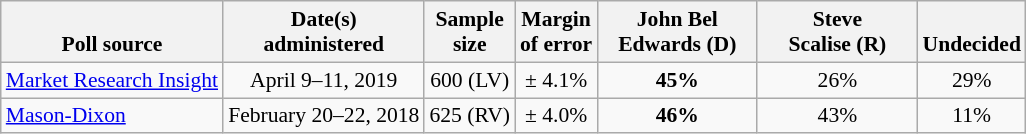<table class="wikitable" style="font-size:90%;text-align:center;">
<tr valign=bottom>
<th>Poll source</th>
<th>Date(s)<br>administered</th>
<th>Sample<br>size</th>
<th>Margin<br>of error</th>
<th style="width:100px;">John Bel<br>Edwards (D)</th>
<th style="width:100px;">Steve<br>Scalise (R)</th>
<th>Undecided</th>
</tr>
<tr>
<td style="text-align:left;"><a href='#'>Market Research Insight</a></td>
<td>April 9–11, 2019</td>
<td>600 (LV)</td>
<td>± 4.1%</td>
<td><strong>45%</strong></td>
<td>26%</td>
<td>29%</td>
</tr>
<tr>
<td style="text-align:left;"><a href='#'>Mason-Dixon</a></td>
<td>February 20–22, 2018</td>
<td>625 (RV)</td>
<td>± 4.0%</td>
<td><strong>46%</strong></td>
<td>43%</td>
<td>11%</td>
</tr>
</table>
